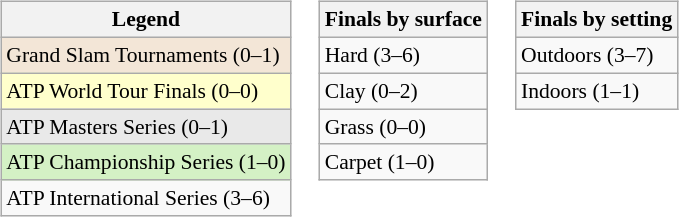<table>
<tr valign=top>
<td><br><table class=wikitable style=font-size:90%>
<tr>
<th>Legend</th>
</tr>
<tr style="background:#f3e6d7;">
<td>Grand Slam Tournaments (0–1)</td>
</tr>
<tr style="background:#ffc;">
<td>ATP World Tour Finals (0–0)</td>
</tr>
<tr style="background:#e9e9e9;">
<td>ATP Masters Series (0–1)</td>
</tr>
<tr style="background:#d4f1c5;">
<td>ATP Championship Series (1–0)</td>
</tr>
<tr>
<td>ATP International Series (3–6)</td>
</tr>
</table>
</td>
<td><br><table class=wikitable style=font-size:90%>
<tr>
<th>Finals by surface</th>
</tr>
<tr>
<td>Hard (3–6)</td>
</tr>
<tr>
<td>Clay (0–2)</td>
</tr>
<tr>
<td>Grass (0–0)</td>
</tr>
<tr>
<td>Carpet (1–0)</td>
</tr>
</table>
</td>
<td><br><table class=wikitable style=font-size:90%>
<tr>
<th>Finals by setting</th>
</tr>
<tr>
<td>Outdoors (3–7)</td>
</tr>
<tr>
<td>Indoors (1–1)</td>
</tr>
</table>
</td>
</tr>
</table>
